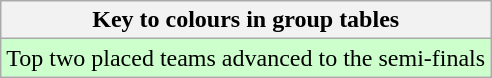<table class="wikitable">
<tr>
<th>Key to colours in group tables</th>
</tr>
<tr bgcolor=#ccffcc>
<td>Top two placed teams advanced to the semi-finals</td>
</tr>
</table>
